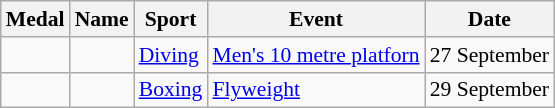<table class="wikitable sortable" style="font-size:90%">
<tr>
<th>Medal</th>
<th>Name</th>
<th>Sport</th>
<th>Event</th>
<th>Date</th>
</tr>
<tr>
<td></td>
<td></td>
<td><a href='#'>Diving</a></td>
<td><a href='#'>Men's 10 metre platforn</a></td>
<td>27 September</td>
</tr>
<tr>
<td></td>
<td></td>
<td><a href='#'>Boxing</a></td>
<td><a href='#'>Flyweight</a></td>
<td>29 September</td>
</tr>
</table>
